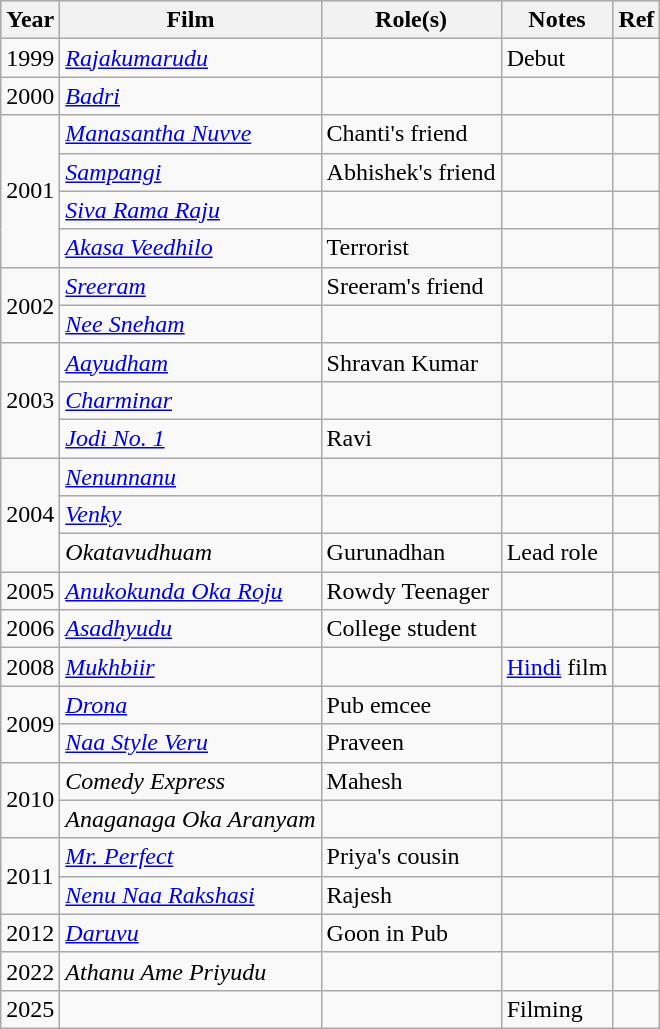<table class="wikitable sortable">
<tr style="background:#ccc; text-align:center;">
<th>Year</th>
<th>Film</th>
<th>Role(s)</th>
<th>Notes</th>
<th>Ref</th>
</tr>
<tr>
<td>1999</td>
<td><em><a href='#'>Rajakumarudu</a></em></td>
<td></td>
<td>Debut</td>
<td></td>
</tr>
<tr>
<td>2000</td>
<td><em><a href='#'>Badri</a></em></td>
<td></td>
<td></td>
<td></td>
</tr>
<tr>
<td rowspan="4">2001</td>
<td><em><a href='#'>Manasantha Nuvve</a></em></td>
<td>Chanti's friend</td>
<td></td>
<td></td>
</tr>
<tr>
<td><em><a href='#'>Sampangi</a></em></td>
<td>Abhishek's friend</td>
<td></td>
<td></td>
</tr>
<tr>
<td><em><a href='#'>Siva Rama Raju</a></em></td>
<td></td>
<td></td>
<td></td>
</tr>
<tr>
<td><em><a href='#'>Akasa Veedhilo</a></em></td>
<td>Terrorist</td>
<td></td>
<td></td>
</tr>
<tr>
<td rowspan="2">2002</td>
<td><em><a href='#'>Sreeram</a></em></td>
<td>Sreeram's friend</td>
<td></td>
<td></td>
</tr>
<tr>
<td><em><a href='#'>Nee Sneham</a></em></td>
<td></td>
<td></td>
<td></td>
</tr>
<tr>
<td rowspan="3">2003</td>
<td><em><a href='#'>Aayudham</a></em></td>
<td>Shravan Kumar</td>
<td></td>
<td></td>
</tr>
<tr>
<td><em><a href='#'>Charminar</a></em></td>
<td></td>
<td></td>
<td></td>
</tr>
<tr>
<td><em><a href='#'>Jodi No. 1</a></em></td>
<td>Ravi</td>
<td></td>
<td></td>
</tr>
<tr>
<td rowspan="3">2004</td>
<td><em><a href='#'>Nenunnanu</a></em></td>
<td></td>
<td></td>
<td></td>
</tr>
<tr>
<td><em><a href='#'>Venky</a></em></td>
<td></td>
<td></td>
<td></td>
</tr>
<tr>
<td><em>Okatavudhuam</em></td>
<td>Gurunadhan</td>
<td>Lead role</td>
<td></td>
</tr>
<tr>
<td>2005</td>
<td><em><a href='#'>Anukokunda Oka Roju</a></em></td>
<td>Rowdy Teenager</td>
<td></td>
<td></td>
</tr>
<tr>
<td>2006</td>
<td><em><a href='#'>Asadhyudu</a></em></td>
<td>College student</td>
<td></td>
<td></td>
</tr>
<tr>
<td>2008</td>
<td><em><a href='#'>Mukhbiir</a></em></td>
<td></td>
<td><a href='#'>Hindi</a> film</td>
<td></td>
</tr>
<tr>
<td rowspan="2">2009</td>
<td><em><a href='#'>Drona</a></em></td>
<td>Pub emcee</td>
<td></td>
</tr>
<tr>
<td><em><a href='#'>Naa Style Veru</a></em></td>
<td>Praveen</td>
<td></td>
<td></td>
</tr>
<tr>
<td rowspan="2">2010</td>
<td><em>Comedy Express</em></td>
<td>Mahesh</td>
<td></td>
<td></td>
</tr>
<tr>
<td><em>Anaganaga Oka Aranyam</em></td>
<td></td>
<td></td>
<td></td>
</tr>
<tr>
<td rowspan="2">2011</td>
<td><em><a href='#'>Mr. Perfect</a></em></td>
<td>Priya's cousin</td>
<td></td>
<td></td>
</tr>
<tr>
<td><em><a href='#'>Nenu Naa Rakshasi</a></em></td>
<td>Rajesh</td>
<td></td>
<td></td>
</tr>
<tr>
<td>2012</td>
<td><em><a href='#'>Daruvu</a></em></td>
<td>Goon in Pub</td>
<td></td>
<td></td>
</tr>
<tr>
<td>2022</td>
<td><em>Athanu Ame Priyudu</em></td>
<td></td>
<td></td>
<td></td>
</tr>
<tr>
<td>2025</td>
<td></td>
<td></td>
<td>Filming</td>
<td></td>
</tr>
</table>
